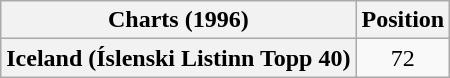<table class="wikitable plainrowheaders" style="text-align:center">
<tr>
<th>Charts (1996)</th>
<th>Position</th>
</tr>
<tr>
<th scope="row">Iceland (Íslenski Listinn Topp 40)</th>
<td>72</td>
</tr>
</table>
